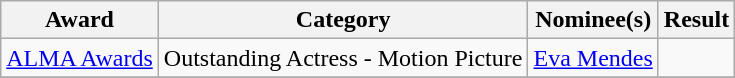<table class="wikitable plainrowheaders">
<tr>
<th>Award</th>
<th>Category</th>
<th>Nominee(s)</th>
<th>Result</th>
</tr>
<tr>
<td><a href='#'>ALMA Awards</a></td>
<td>Outstanding Actress - Motion Picture</td>
<td><a href='#'>Eva Mendes</a></td>
<td></td>
</tr>
<tr>
</tr>
</table>
